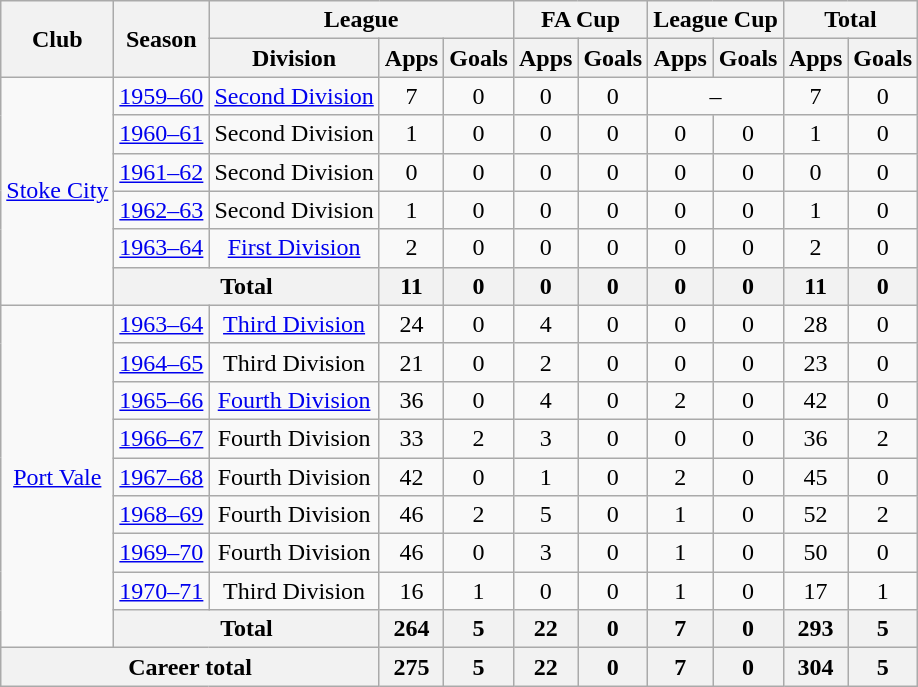<table class="wikitable" style="text-align: center;">
<tr>
<th rowspan="2">Club</th>
<th rowspan="2">Season</th>
<th colspan="3">League</th>
<th colspan="2">FA Cup</th>
<th colspan="2">League Cup</th>
<th colspan="2">Total</th>
</tr>
<tr>
<th>Division</th>
<th>Apps</th>
<th>Goals</th>
<th>Apps</th>
<th>Goals</th>
<th>Apps</th>
<th>Goals</th>
<th>Apps</th>
<th>Goals</th>
</tr>
<tr>
<td rowspan="6"><a href='#'>Stoke City</a></td>
<td><a href='#'>1959–60</a></td>
<td><a href='#'>Second Division</a></td>
<td>7</td>
<td>0</td>
<td>0</td>
<td>0</td>
<td colspan="2">–</td>
<td>7</td>
<td>0</td>
</tr>
<tr>
<td><a href='#'>1960–61</a></td>
<td>Second Division</td>
<td>1</td>
<td>0</td>
<td>0</td>
<td>0</td>
<td>0</td>
<td>0</td>
<td>1</td>
<td>0</td>
</tr>
<tr>
<td><a href='#'>1961–62</a></td>
<td>Second Division</td>
<td>0</td>
<td>0</td>
<td>0</td>
<td>0</td>
<td>0</td>
<td>0</td>
<td>0</td>
<td>0</td>
</tr>
<tr>
<td><a href='#'>1962–63</a></td>
<td>Second Division</td>
<td>1</td>
<td>0</td>
<td>0</td>
<td>0</td>
<td>0</td>
<td>0</td>
<td>1</td>
<td>0</td>
</tr>
<tr>
<td><a href='#'>1963–64</a></td>
<td><a href='#'>First Division</a></td>
<td>2</td>
<td>0</td>
<td>0</td>
<td>0</td>
<td>0</td>
<td>0</td>
<td>2</td>
<td>0</td>
</tr>
<tr>
<th colspan="2">Total</th>
<th>11</th>
<th>0</th>
<th>0</th>
<th>0</th>
<th>0</th>
<th>0</th>
<th>11</th>
<th>0</th>
</tr>
<tr>
<td rowspan="9"><a href='#'>Port Vale</a></td>
<td><a href='#'>1963–64</a></td>
<td><a href='#'>Third Division</a></td>
<td>24</td>
<td>0</td>
<td>4</td>
<td>0</td>
<td>0</td>
<td>0</td>
<td>28</td>
<td>0</td>
</tr>
<tr>
<td><a href='#'>1964–65</a></td>
<td>Third Division</td>
<td>21</td>
<td>0</td>
<td>2</td>
<td>0</td>
<td>0</td>
<td>0</td>
<td>23</td>
<td>0</td>
</tr>
<tr>
<td><a href='#'>1965–66</a></td>
<td><a href='#'>Fourth Division</a></td>
<td>36</td>
<td>0</td>
<td>4</td>
<td>0</td>
<td>2</td>
<td>0</td>
<td>42</td>
<td>0</td>
</tr>
<tr>
<td><a href='#'>1966–67</a></td>
<td>Fourth Division</td>
<td>33</td>
<td>2</td>
<td>3</td>
<td>0</td>
<td>0</td>
<td>0</td>
<td>36</td>
<td>2</td>
</tr>
<tr>
<td><a href='#'>1967–68</a></td>
<td>Fourth Division</td>
<td>42</td>
<td>0</td>
<td>1</td>
<td>0</td>
<td>2</td>
<td>0</td>
<td>45</td>
<td>0</td>
</tr>
<tr>
<td><a href='#'>1968–69</a></td>
<td>Fourth Division</td>
<td>46</td>
<td>2</td>
<td>5</td>
<td>0</td>
<td>1</td>
<td>0</td>
<td>52</td>
<td>2</td>
</tr>
<tr>
<td><a href='#'>1969–70</a></td>
<td>Fourth Division</td>
<td>46</td>
<td>0</td>
<td>3</td>
<td>0</td>
<td>1</td>
<td>0</td>
<td>50</td>
<td>0</td>
</tr>
<tr>
<td><a href='#'>1970–71</a></td>
<td>Third Division</td>
<td>16</td>
<td>1</td>
<td>0</td>
<td>0</td>
<td>1</td>
<td>0</td>
<td>17</td>
<td>1</td>
</tr>
<tr>
<th colspan="2">Total</th>
<th>264</th>
<th>5</th>
<th>22</th>
<th>0</th>
<th>7</th>
<th>0</th>
<th>293</th>
<th>5</th>
</tr>
<tr>
<th colspan="3">Career total</th>
<th>275</th>
<th>5</th>
<th>22</th>
<th>0</th>
<th>7</th>
<th>0</th>
<th>304</th>
<th>5</th>
</tr>
</table>
